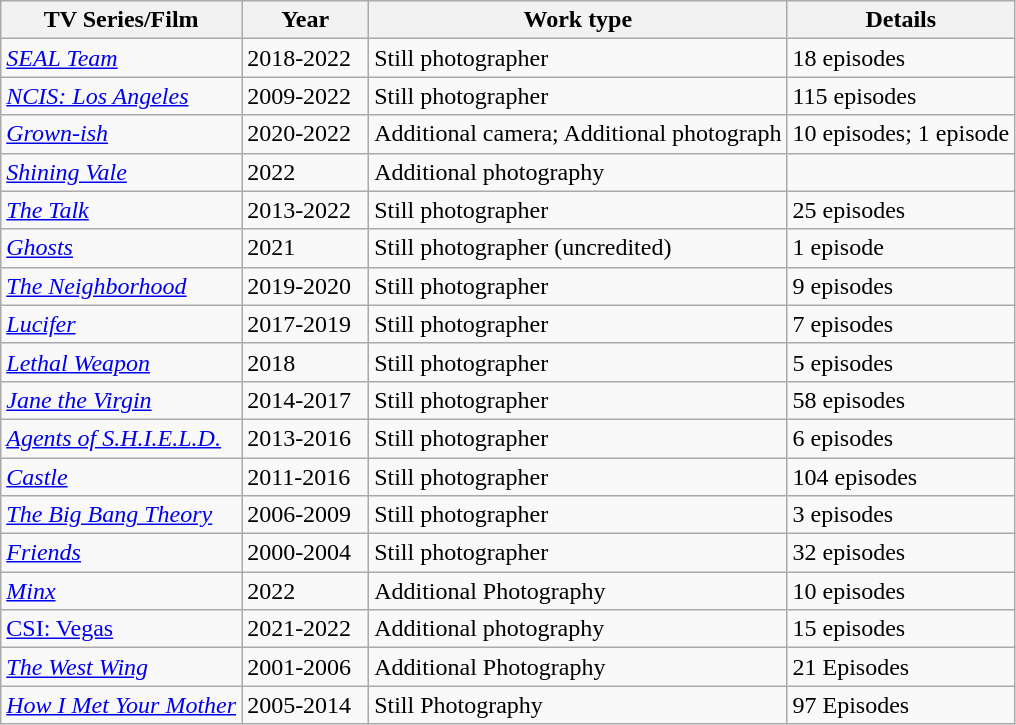<table class="wikitable sortable mw-collapsible">
<tr>
<th>TV Series/Film</th>
<th>Year</th>
<th>Work type</th>
<th>Details</th>
</tr>
<tr>
<td><em><a href='#'>SEAL Team</a></em></td>
<td>2018-2022</td>
<td>Still photographer</td>
<td>18 episodes</td>
</tr>
<tr>
<td><em><a href='#'>NCIS: Los Angeles</a></em></td>
<td>2009-2022</td>
<td>Still photographer</td>
<td>115 episodes</td>
</tr>
<tr>
<td><em><a href='#'>Grown-ish</a></em></td>
<td>2020-2022</td>
<td>Additional camera; Additional photograph</td>
<td>10 episodes; 1 episode</td>
</tr>
<tr>
<td><em><a href='#'>Shining Vale</a></em></td>
<td>2022</td>
<td>Additional photography</td>
<td></td>
</tr>
<tr>
<td><em><a href='#'>The Talk</a></em></td>
<td>2013-2022</td>
<td>Still photographer</td>
<td>25 episodes</td>
</tr>
<tr>
<td><em><a href='#'>Ghosts</a></em></td>
<td>2021</td>
<td>Still photographer (uncredited)</td>
<td>1 episode</td>
</tr>
<tr>
<td><em><a href='#'>The Neighborhood</a></em></td>
<td>2019-2020</td>
<td>Still photographer</td>
<td>9 episodes</td>
</tr>
<tr>
<td><em><a href='#'>Lucifer</a></em></td>
<td>2017-2019</td>
<td>Still photographer</td>
<td>7 episodes</td>
</tr>
<tr>
<td><em><a href='#'>Lethal Weapon</a></em></td>
<td>2018</td>
<td>Still photographer</td>
<td>5 episodes</td>
</tr>
<tr>
<td><em><a href='#'>Jane the Virgin</a></em></td>
<td>2014-2017</td>
<td>Still photographer</td>
<td>58 episodes</td>
</tr>
<tr>
<td><em><a href='#'>Agents of S.H.I.E.L.D.</a></em></td>
<td>2013-2016</td>
<td>Still photographer</td>
<td>6 episodes</td>
</tr>
<tr>
<td><em><a href='#'>Castle</a></em></td>
<td>2011-2016</td>
<td>Still photographer</td>
<td>104 episodes</td>
</tr>
<tr>
<td><em><a href='#'>The Big Bang Theory</a></em></td>
<td>2006-2009</td>
<td>Still photographer</td>
<td>3 episodes</td>
</tr>
<tr>
<td><em><a href='#'>Friends</a></em></td>
<td>2000-2004</td>
<td>Still photographer</td>
<td>32 episodes</td>
</tr>
<tr>
<td><em><a href='#'>Minx</a></em></td>
<td>2022</td>
<td>Additional Photography  </td>
<td>10 episodes  </td>
</tr>
<tr>
<td><a href='#'>CSI: Vegas</a>  </td>
<td>2021-2022  </td>
<td>Additional photography</td>
<td>15 episodes  </td>
</tr>
<tr>
<td><em><a href='#'>The West Wing</a></em></td>
<td>2001-2006</td>
<td>Additional Photography</td>
<td>21 Episodes</td>
</tr>
<tr>
<td><em><a href='#'>How I Met Your Mother</a></em></td>
<td>2005-2014</td>
<td>Still Photography</td>
<td>97 Episodes</td>
</tr>
</table>
